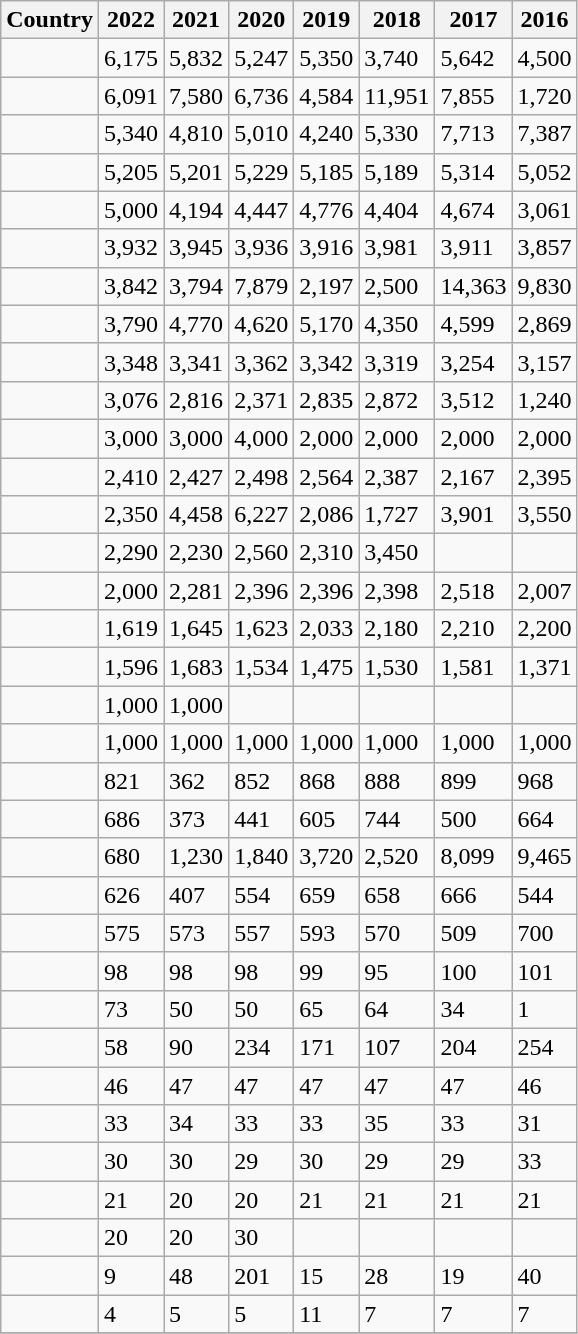<table class="wikitable sortable">
<tr>
<th>Country</th>
<th>2022</th>
<th>2021</th>
<th>2020</th>
<th>2019</th>
<th>2018</th>
<th>2017</th>
<th>2016</th>
</tr>
<tr>
<td></td>
<td align="left">6,175</td>
<td align="left">5,832</td>
<td align="left">5,247</td>
<td align="left">5,350</td>
<td align="left">3,740</td>
<td align="left">5,642</td>
<td align="left">4,500</td>
</tr>
<tr>
<td></td>
<td align="left">6,091</td>
<td align="left">7,580</td>
<td align="left">6,736</td>
<td align="left">4,584</td>
<td align="left">11,951</td>
<td align="left">7,855</td>
<td align="left">1,720</td>
</tr>
<tr>
<td></td>
<td align="left">5,340</td>
<td align="left">4,810</td>
<td align="left">5,010</td>
<td align="left">4,240</td>
<td align="left">5,330</td>
<td align="left">7,713</td>
<td align="left">7,387</td>
</tr>
<tr>
<td></td>
<td align="left">5,205</td>
<td align="left">5,201</td>
<td align="left">5,229</td>
<td align="left">5,185</td>
<td align="left">5,189</td>
<td align="left">5,314</td>
<td align="left">5,052</td>
</tr>
<tr>
<td></td>
<td align="left">5,000</td>
<td align="left">4,194</td>
<td align="left">4,447</td>
<td align="left">4,776</td>
<td align="left">4,404</td>
<td align="left">4,674</td>
<td align="left">3,061</td>
</tr>
<tr>
<td></td>
<td align="left">3,932</td>
<td align="left">3,945</td>
<td align="left">3,936</td>
<td align="left">3,916</td>
<td align="left">3,981</td>
<td align="left">3,911</td>
<td align="left">3,857</td>
</tr>
<tr>
<td></td>
<td align="left">3,842</td>
<td align="left">3,794</td>
<td align="left">7,879</td>
<td align="left">2,197</td>
<td align="left">2,500</td>
<td align="left">14,363</td>
<td align="left">9,830</td>
</tr>
<tr>
<td></td>
<td align="left">3,790</td>
<td align="left">4,770</td>
<td align="left">4,620</td>
<td align="left">5,170</td>
<td align="left">4,350</td>
<td align="left">4,599</td>
<td align="left">2,869</td>
</tr>
<tr>
<td></td>
<td align="left">3,348</td>
<td align="left">3,341</td>
<td align="left">3,362</td>
<td align="left">3,342</td>
<td align="left">3,319</td>
<td align="left">3,254</td>
<td align="left">3,157</td>
</tr>
<tr>
<td></td>
<td align="left">3,076</td>
<td align="left">2,816</td>
<td align="left">2,371</td>
<td align="left">2,835</td>
<td align="left">2,872</td>
<td align="left">3,512</td>
<td align="left">1,240</td>
</tr>
<tr>
<td></td>
<td align="left">3,000</td>
<td align="left">3,000</td>
<td align="left">4,000</td>
<td align="left">2,000</td>
<td align="left">2,000</td>
<td align="left">2,000</td>
<td align="left">2,000</td>
</tr>
<tr>
<td></td>
<td align="left">2,410</td>
<td align="left">2,427</td>
<td align="left">2,498</td>
<td align="left">2,564</td>
<td align="left">2,387</td>
<td align="left">2,167</td>
<td align="left">2,395</td>
</tr>
<tr>
<td></td>
<td align="left">2,350</td>
<td align="left">4,458</td>
<td align="left">6,227</td>
<td align="left">2,086</td>
<td align="left">1,727</td>
<td align="left">3,901</td>
<td align="left">3,550</td>
</tr>
<tr>
<td></td>
<td align="left">2,290</td>
<td align="left">2,230</td>
<td align="left">2,560</td>
<td align="left">2,310</td>
<td align="left">3,450</td>
<td align="left"></td>
<td align="left"></td>
</tr>
<tr>
<td></td>
<td align="left">2,000</td>
<td align="left">2,281</td>
<td align="left">2,396</td>
<td align="left">2,396</td>
<td align="left">2,398</td>
<td align="left">2,518</td>
<td align="left">2,007</td>
</tr>
<tr>
<td></td>
<td align="left">1,619</td>
<td align="left">1,645</td>
<td align="left">1,623</td>
<td align="left">2,033</td>
<td align="left">2,180</td>
<td align="left">2,210</td>
<td align="left">2,200</td>
</tr>
<tr>
<td></td>
<td align="left">1,596</td>
<td align="left">1,683</td>
<td align="left">1,534</td>
<td align="left">1,475</td>
<td align="left">1,530</td>
<td align="left">1,581</td>
<td align="left">1,371</td>
</tr>
<tr>
<td></td>
<td align="left">1,000</td>
<td align="left">1,000</td>
<td align="left"></td>
<td align="left"></td>
<td align="left"></td>
<td align="left"></td>
<td align="left"></td>
</tr>
<tr>
<td></td>
<td align="left">1,000</td>
<td align="left">1,000</td>
<td align="left">1,000</td>
<td align="left">1,000</td>
<td align="left">1,000</td>
<td align="left">1,000</td>
<td align="left">1,000</td>
</tr>
<tr>
<td></td>
<td align="left">821</td>
<td align="left">362</td>
<td align="left">852</td>
<td align="left">868</td>
<td align="left">888</td>
<td align="left">899</td>
<td align="left">968</td>
</tr>
<tr>
<td></td>
<td align="left">686</td>
<td align="left">373</td>
<td align="left">441</td>
<td align="left">605</td>
<td align="left">744</td>
<td align="left">500</td>
<td align="left">664</td>
</tr>
<tr>
<td></td>
<td align="left">680</td>
<td align="left">1,230</td>
<td align="left">1,840</td>
<td align="left">3,720</td>
<td align="left">2,520</td>
<td align="left">8,099</td>
<td align="left">9,465</td>
</tr>
<tr>
<td></td>
<td align="left">626</td>
<td align="left">407</td>
<td align="left">554</td>
<td align="left">659</td>
<td align="left">658</td>
<td align="left">666</td>
<td align="left">544</td>
</tr>
<tr>
<td></td>
<td align="left">575</td>
<td align="left">573</td>
<td align="left">557</td>
<td align="left">593</td>
<td align="left">570</td>
<td align="left">509</td>
<td align="left">700</td>
</tr>
<tr>
<td></td>
<td align="left">98</td>
<td align="left">98</td>
<td align="left">98</td>
<td align="left">99</td>
<td align="left">95</td>
<td align="left">100</td>
<td align="left">101</td>
</tr>
<tr>
<td></td>
<td align="left">73</td>
<td align="left">50</td>
<td align="left">50</td>
<td align="left">65</td>
<td align="left">64</td>
<td align="left">34</td>
<td align="left">1</td>
</tr>
<tr>
<td></td>
<td align="left">58</td>
<td align="left">90</td>
<td align="left">234</td>
<td align="left">171</td>
<td align="left">107</td>
<td align="left">204</td>
<td align="left">254</td>
</tr>
<tr>
<td></td>
<td align="left">46</td>
<td align="left">47</td>
<td align="left">47</td>
<td align="left">47</td>
<td align="left">47</td>
<td align="left">47</td>
<td align="left">46</td>
</tr>
<tr>
<td></td>
<td align="left">33</td>
<td align="left">34</td>
<td align="left">33</td>
<td align="left">33</td>
<td align="left">35</td>
<td align="left">33</td>
<td align="left">31</td>
</tr>
<tr>
<td></td>
<td align="left">30</td>
<td align="left">30</td>
<td align="left">29</td>
<td align="left">30</td>
<td align="left">29</td>
<td align="left">29</td>
<td align="left">33</td>
</tr>
<tr>
<td></td>
<td align="left">21</td>
<td align="left">20</td>
<td align="left">20</td>
<td align="left">21</td>
<td align="left">21</td>
<td align="left">21</td>
<td align="left">21</td>
</tr>
<tr>
<td></td>
<td align="left">20</td>
<td align="left">20</td>
<td align="left">30</td>
<td align="left"></td>
<td align="left"></td>
<td align="left"></td>
<td align="left"></td>
</tr>
<tr>
<td></td>
<td align="left">9</td>
<td align="left">48</td>
<td align="left">201</td>
<td align="left">15</td>
<td align="left">28</td>
<td align="left">19</td>
<td align="left">40</td>
</tr>
<tr>
<td></td>
<td align="left">4</td>
<td align="left">5</td>
<td align="left">5</td>
<td align="left">11</td>
<td align="left">7</td>
<td align="left">7</td>
<td align="left">7</td>
</tr>
<tr>
</tr>
</table>
